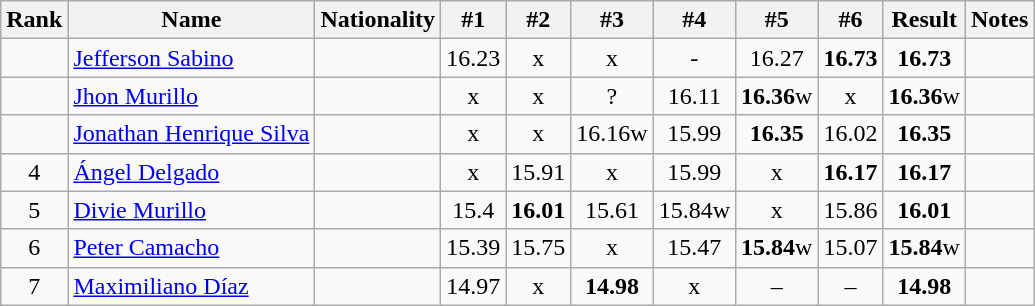<table class="wikitable sortable" style="text-align:center">
<tr>
<th>Rank</th>
<th>Name</th>
<th>Nationality</th>
<th>#1</th>
<th>#2</th>
<th>#3</th>
<th>#4</th>
<th>#5</th>
<th>#6</th>
<th>Result</th>
<th>Notes</th>
</tr>
<tr>
<td></td>
<td align=left><a href='#'>Jefferson Sabino</a></td>
<td align=left></td>
<td>16.23</td>
<td>x</td>
<td>x</td>
<td>-</td>
<td>16.27</td>
<td><strong>16.73</strong></td>
<td><strong>16.73</strong></td>
<td></td>
</tr>
<tr>
<td></td>
<td align=left><a href='#'>Jhon Murillo</a></td>
<td align=left></td>
<td>x</td>
<td>x</td>
<td>?</td>
<td>16.11</td>
<td><strong>16.36</strong>w</td>
<td>x</td>
<td><strong>16.36</strong>w</td>
<td></td>
</tr>
<tr>
<td></td>
<td align=left><a href='#'>Jonathan Henrique Silva</a></td>
<td align=left></td>
<td>x</td>
<td>x</td>
<td>16.16w</td>
<td>15.99</td>
<td><strong>16.35</strong></td>
<td>16.02</td>
<td><strong>16.35</strong></td>
<td></td>
</tr>
<tr>
<td>4</td>
<td align=left><a href='#'>Ángel Delgado</a></td>
<td align=left></td>
<td>x</td>
<td>15.91</td>
<td>x</td>
<td>15.99</td>
<td>x</td>
<td><strong>16.17</strong></td>
<td><strong>16.17</strong></td>
<td></td>
</tr>
<tr>
<td>5</td>
<td align=left><a href='#'>Divie Murillo</a></td>
<td align=left></td>
<td>15.4</td>
<td><strong>16.01</strong></td>
<td>15.61</td>
<td>15.84w</td>
<td>x</td>
<td>15.86</td>
<td><strong>16.01</strong></td>
<td></td>
</tr>
<tr>
<td>6</td>
<td align=left><a href='#'>Peter Camacho</a></td>
<td align=left></td>
<td>15.39</td>
<td>15.75</td>
<td>x</td>
<td>15.47</td>
<td><strong>15.84</strong>w</td>
<td>15.07</td>
<td><strong>15.84</strong>w</td>
<td></td>
</tr>
<tr>
<td>7</td>
<td align=left><a href='#'>Maximiliano Díaz</a></td>
<td align=left></td>
<td>14.97</td>
<td>x</td>
<td><strong>14.98</strong></td>
<td>x</td>
<td>–</td>
<td>–</td>
<td><strong>14.98</strong></td>
<td></td>
</tr>
</table>
